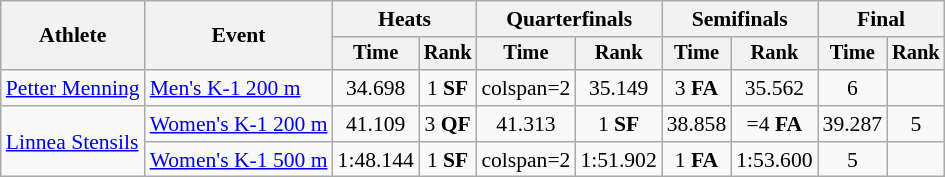<table class=wikitable style="font-size:90%">
<tr>
<th rowspan="2">Athlete</th>
<th rowspan="2">Event</th>
<th colspan=2>Heats</th>
<th colspan=2>Quarterfinals</th>
<th colspan=2>Semifinals</th>
<th colspan=2>Final</th>
</tr>
<tr style="font-size:95%">
<th>Time</th>
<th>Rank</th>
<th>Time</th>
<th>Rank</th>
<th>Time</th>
<th>Rank</th>
<th>Time</th>
<th>Rank</th>
</tr>
<tr align=center>
<td align=left><a href='#'>Petter Menning</a></td>
<td align=left><a href='#'>Men's K-1 200 m</a></td>
<td>34.698</td>
<td>1 <strong>SF</strong></td>
<td>colspan=2 </td>
<td>35.149</td>
<td>3 <strong>FA</strong></td>
<td>35.562</td>
<td>6</td>
</tr>
<tr align=center>
<td align=left rowspan=2><a href='#'>Linnea Stensils</a></td>
<td align=left><a href='#'>Women's K-1 200 m</a></td>
<td>41.109</td>
<td>3 <strong>QF</strong></td>
<td>41.313</td>
<td>1 <strong>SF</strong></td>
<td>38.858</td>
<td>=4 <strong>FA</strong></td>
<td>39.287</td>
<td>5</td>
</tr>
<tr align=center>
<td align=left><a href='#'>Women's K-1 500 m</a></td>
<td>1:48.144</td>
<td>1 <strong>SF</strong></td>
<td>colspan=2 </td>
<td>1:51.902</td>
<td>1 <strong>FA</strong></td>
<td>1:53.600</td>
<td>5</td>
</tr>
</table>
